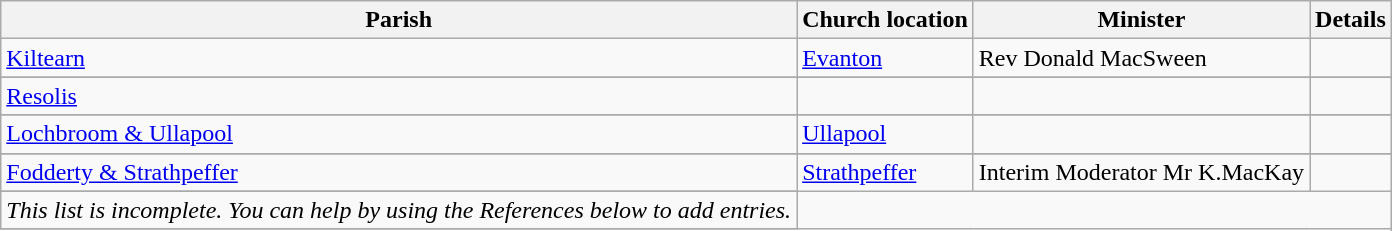<table class="wikitable">
<tr>
<th>Parish</th>
<th>Church location</th>
<th>Minister</th>
<th>Details</th>
</tr>
<tr>
<td><a href='#'>Kiltearn</a></td>
<td><a href='#'>Evanton</a></td>
<td>Rev Donald MacSween</td>
<td></td>
</tr>
<tr>
</tr>
<tr>
<td><a href='#'>Resolis</a></td>
<td></td>
<td></td>
<td></td>
</tr>
<tr>
</tr>
<tr>
<td><a href='#'>Lochbroom & Ullapool</a></td>
<td><a href='#'>Ullapool</a></td>
<td></td>
<td></td>
</tr>
<tr>
</tr>
<tr>
<td><a href='#'>Fodderty & Strathpeffer</a></td>
<td><a href='#'>Strathpeffer</a></td>
<td>Interim Moderator Mr K.MacKay</td>
<td></td>
</tr>
<tr>
</tr>
<tr>
<td><em>This list is incomplete. You can help by using the References below to add entries.</em></td>
</tr>
<tr>
</tr>
</table>
